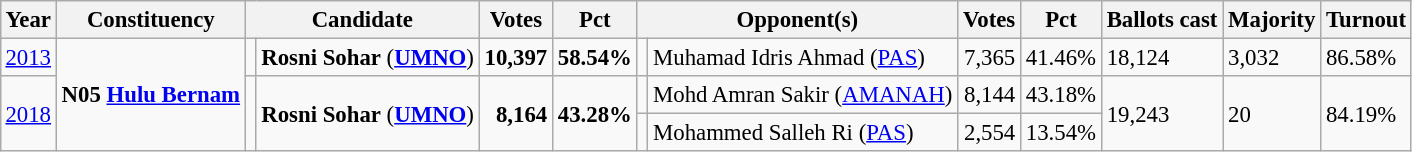<table class="wikitable" style="margin:0.5em ; font-size:95%">
<tr>
<th>Year</th>
<th>Constituency</th>
<th colspan=2>Candidate</th>
<th>Votes</th>
<th>Pct</th>
<th colspan=2>Opponent(s)</th>
<th>Votes</th>
<th>Pct</th>
<th>Ballots cast</th>
<th>Majority</th>
<th>Turnout</th>
</tr>
<tr>
<td><a href='#'>2013</a></td>
<td rowspan=4><strong>N05 <a href='#'>Hulu Bernam</a></strong></td>
<td></td>
<td><strong>Rosni Sohar</strong> (<a href='#'><strong>UMNO</strong></a>)</td>
<td align="right"><strong>10,397</strong></td>
<td><strong>58.54%</strong></td>
<td></td>
<td>Muhamad Idris Ahmad (<a href='#'>PAS</a>)</td>
<td align="right">7,365</td>
<td>41.46%</td>
<td>18,124</td>
<td>3,032</td>
<td>86.58%</td>
</tr>
<tr>
<td rowspan=2><a href='#'>2018</a></td>
<td rowspan=2 ></td>
<td rowspan=2><strong>Rosni Sohar</strong> (<a href='#'><strong>UMNO</strong></a>)</td>
<td rowspan=2 align="right"><strong>8,164</strong></td>
<td rowspan=2><strong>43.28%</strong></td>
<td></td>
<td>Mohd Amran Sakir (<a href='#'>AMANAH</a>)</td>
<td align="right">8,144</td>
<td>43.18%</td>
<td rowspan=2>19,243</td>
<td rowspan=2>20</td>
<td rowspan=2>84.19%</td>
</tr>
<tr>
<td></td>
<td>Mohammed Salleh Ri (<a href='#'>PAS</a>)</td>
<td align="right">2,554</td>
<td>13.54%</td>
</tr>
</table>
